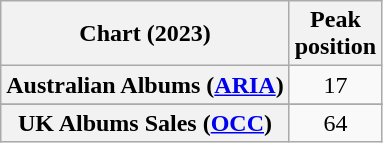<table class="wikitable sortable plainrowheaders" style="text-align:center">
<tr>
<th scope="col">Chart (2023)</th>
<th scope="col">Peak<br>position</th>
</tr>
<tr>
<th scope="row">Australian Albums (<a href='#'>ARIA</a>)</th>
<td>17</td>
</tr>
<tr>
</tr>
<tr>
<th scope="row">UK Albums Sales (<a href='#'>OCC</a>)</th>
<td>64</td>
</tr>
</table>
